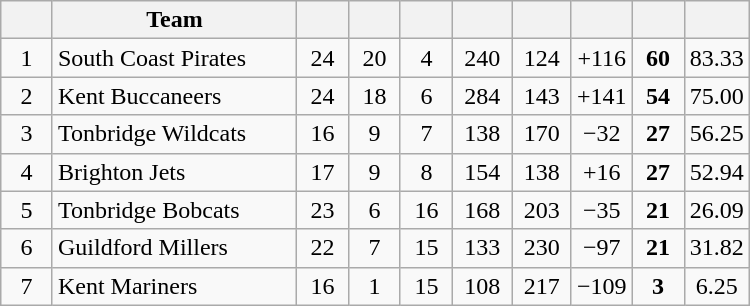<table class="wikitable" width=500 style="text-align:center;">
<tr>
<th width="7%"></th>
<th width="33%">Team</th>
<th width="7%"></th>
<th width="7%"></th>
<th width="7%"></th>
<th width="8%"></th>
<th width="8%"></th>
<th width="8%"></th>
<th width="7%"></th>
<th width="8%"></th>
</tr>
<tr>
<td>1</td>
<td align=left>South Coast Pirates</td>
<td>24</td>
<td>20</td>
<td>4</td>
<td>240</td>
<td>124</td>
<td>+116</td>
<td><strong>60</strong></td>
<td>83.33</td>
</tr>
<tr>
<td>2</td>
<td align=left>Kent Buccaneers</td>
<td>24</td>
<td>18</td>
<td>6</td>
<td>284</td>
<td>143</td>
<td>+141</td>
<td><strong>54</strong></td>
<td>75.00</td>
</tr>
<tr>
<td>3</td>
<td align=left>Tonbridge Wildcats</td>
<td>16</td>
<td>9</td>
<td>7</td>
<td>138</td>
<td>170</td>
<td>−32</td>
<td><strong>27</strong></td>
<td>56.25</td>
</tr>
<tr>
<td>4</td>
<td align=left>Brighton Jets</td>
<td>17</td>
<td>9</td>
<td>8</td>
<td>154</td>
<td>138</td>
<td>+16</td>
<td><strong>27</strong></td>
<td>52.94</td>
</tr>
<tr>
<td>5</td>
<td align=left>Tonbridge Bobcats</td>
<td>23</td>
<td>6</td>
<td>16</td>
<td>168</td>
<td>203</td>
<td>−35</td>
<td><strong>21</strong></td>
<td>26.09</td>
</tr>
<tr>
<td>6</td>
<td align=left>Guildford Millers</td>
<td>22</td>
<td>7</td>
<td>15</td>
<td>133</td>
<td>230</td>
<td>−97</td>
<td><strong>21</strong></td>
<td>31.82</td>
</tr>
<tr>
<td>7</td>
<td align=left>Kent Mariners</td>
<td>16</td>
<td>1</td>
<td>15</td>
<td>108</td>
<td>217</td>
<td>−109</td>
<td><strong>3</strong></td>
<td>6.25</td>
</tr>
</table>
